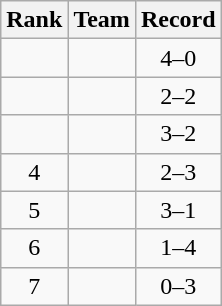<table class=wikitable style="text-align:center">
<tr>
<th>Rank</th>
<th>Team</th>
<th>Record</th>
</tr>
<tr>
<td></td>
<td align=left></td>
<td>4–0</td>
</tr>
<tr>
<td></td>
<td align=left></td>
<td>2–2</td>
</tr>
<tr>
<td></td>
<td align=left></td>
<td>3–2</td>
</tr>
<tr>
<td>4</td>
<td align=left></td>
<td>2–3</td>
</tr>
<tr>
<td>5</td>
<td align=left></td>
<td>3–1</td>
</tr>
<tr>
<td>6</td>
<td align=left></td>
<td>1–4</td>
</tr>
<tr>
<td>7</td>
<td align=left></td>
<td>0–3</td>
</tr>
</table>
